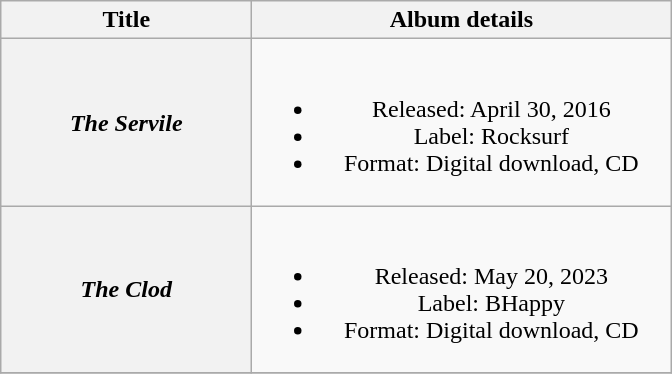<table class="wikitable plainrowheaders" style="text-align:center">
<tr>
<th scope="col" style="width:10em;">Title</th>
<th scope="col" style="width:17em;">Album details</th>
</tr>
<tr>
<th scope="row"><em>The Servile</em></th>
<td><br><ul><li>Released: April 30, 2016</li><li>Label: Rocksurf</li><li>Format: Digital download, CD</li></ul></td>
</tr>
<tr>
<th scope="row"><em>The Clod</em></th>
<td><br><ul><li>Released: May 20, 2023</li><li>Label: BHappy</li><li>Format: Digital download, CD</li></ul></td>
</tr>
<tr>
</tr>
</table>
